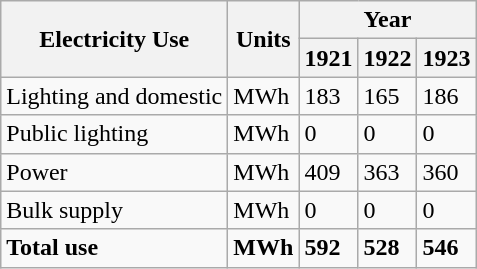<table class="wikitable">
<tr>
<th rowspan="2">Electricity Use</th>
<th rowspan="2">Units</th>
<th colspan="3">Year</th>
</tr>
<tr>
<th>1921</th>
<th>1922</th>
<th>1923</th>
</tr>
<tr>
<td>Lighting and domestic</td>
<td>MWh</td>
<td>183</td>
<td>165</td>
<td>186</td>
</tr>
<tr>
<td>Public lighting</td>
<td>MWh</td>
<td>0</td>
<td>0</td>
<td>0</td>
</tr>
<tr>
<td>Power</td>
<td>MWh</td>
<td>409</td>
<td>363</td>
<td>360</td>
</tr>
<tr>
<td>Bulk supply</td>
<td>MWh</td>
<td>0</td>
<td>0</td>
<td>0</td>
</tr>
<tr>
<td><strong>Total use</strong></td>
<td><strong>MWh</strong></td>
<td><strong>592</strong></td>
<td><strong>528</strong></td>
<td><strong>546</strong></td>
</tr>
</table>
